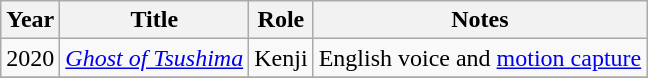<table class="wikitable sortable wikitable">
<tr>
<th>Year</th>
<th>Title</th>
<th>Role</th>
<th>Notes</th>
</tr>
<tr>
<td>2020</td>
<td><em><a href='#'>Ghost of Tsushima</a></em></td>
<td>Kenji</td>
<td>English voice and <a href='#'>motion capture</a></td>
</tr>
<tr>
</tr>
</table>
